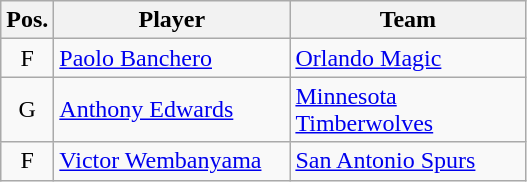<table class="wikitable">
<tr>
<th>Pos.</th>
<th style="width:150px;">Player</th>
<th width=150>Team</th>
</tr>
<tr>
<td style="text-align:center;">F</td>
<td><a href='#'>Paolo Banchero</a></td>
<td><a href='#'>Orlando Magic</a></td>
</tr>
<tr>
<td style="text-align:center;">G</td>
<td><a href='#'>Anthony Edwards</a></td>
<td><a href='#'>Minnesota Timberwolves</a></td>
</tr>
<tr>
<td style="text-align:center;">F</td>
<td><a href='#'>Victor Wembanyama</a></td>
<td><a href='#'>San Antonio Spurs</a></td>
</tr>
</table>
